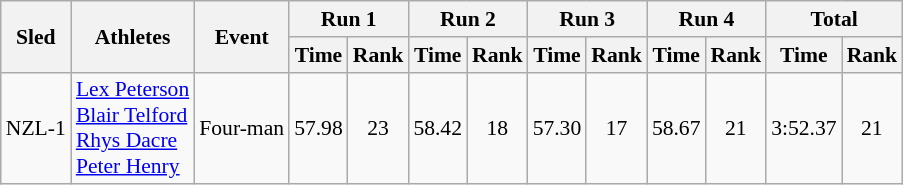<table class="wikitable"  border="1" style="font-size:90%">
<tr>
<th rowspan="2">Sled</th>
<th rowspan="2">Athletes</th>
<th rowspan="2">Event</th>
<th colspan="2">Run 1</th>
<th colspan="2">Run 2</th>
<th colspan="2">Run 3</th>
<th colspan="2">Run 4</th>
<th colspan="2">Total</th>
</tr>
<tr>
<th>Time</th>
<th>Rank</th>
<th>Time</th>
<th>Rank</th>
<th>Time</th>
<th>Rank</th>
<th>Time</th>
<th>Rank</th>
<th>Time</th>
<th>Rank</th>
</tr>
<tr>
<td align="center">NZL-1</td>
<td><a href='#'>Lex Peterson</a><br><a href='#'>Blair Telford</a><br><a href='#'>Rhys Dacre</a><br><a href='#'>Peter Henry</a></td>
<td>Four-man</td>
<td align="center">57.98</td>
<td align="center">23</td>
<td align="center">58.42</td>
<td align="center">18</td>
<td align="center">57.30</td>
<td align="center">17</td>
<td align="center">58.67</td>
<td align="center">21</td>
<td align="center">3:52.37</td>
<td align="center">21</td>
</tr>
</table>
